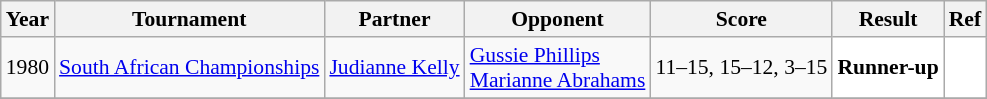<table class="sortable wikitable" style="font-size: 90%;">
<tr>
<th>Year</th>
<th>Tournament</th>
<th>Partner</th>
<th>Opponent</th>
<th>Score</th>
<th>Result</th>
<th>Ref</th>
</tr>
<tr>
<td align="center">1980</td>
<td align="left"><a href='#'>South African Championships</a></td>
<td align="left"> <a href='#'>Judianne Kelly</a></td>
<td align="left"> <a href='#'>Gussie Phillips</a><br> <a href='#'>Marianne Abrahams</a></td>
<td align="left">11–15, 15–12, 3–15</td>
<td style="text-align:left; background:white"> <strong>Runner-up</strong></td>
<td style="text-align:center; background: white"></td>
</tr>
<tr>
</tr>
</table>
